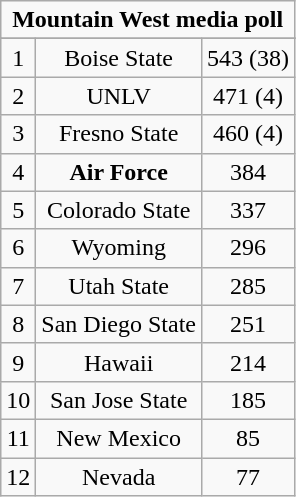<table class="wikitable" style="display: inline-table;">
<tr>
<td align="center" Colspan="3"><strong>Mountain West media poll</strong></td>
</tr>
<tr align="center">
</tr>
<tr align="center">
<td>1</td>
<td>Boise State</td>
<td>543 (38)</td>
</tr>
<tr align="center">
<td>2</td>
<td>UNLV</td>
<td>471 (4)</td>
</tr>
<tr align="center">
<td>3</td>
<td>Fresno State</td>
<td>460 (4)</td>
</tr>
<tr align="center">
<td>4</td>
<td><strong>Air Force</strong></td>
<td>384</td>
</tr>
<tr align="center">
<td>5</td>
<td>Colorado State</td>
<td>337</td>
</tr>
<tr align="center">
<td>6</td>
<td>Wyoming</td>
<td>296</td>
</tr>
<tr align="center">
<td>7</td>
<td>Utah State</td>
<td>285</td>
</tr>
<tr align="center">
<td>8</td>
<td>San Diego State</td>
<td>251</td>
</tr>
<tr align="center">
<td>9</td>
<td>Hawaii</td>
<td>214</td>
</tr>
<tr align="center">
<td>10</td>
<td>San Jose State</td>
<td>185</td>
</tr>
<tr align="center">
<td>11</td>
<td>New Mexico</td>
<td>85</td>
</tr>
<tr align="center">
<td>12</td>
<td>Nevada</td>
<td>77</td>
</tr>
</table>
